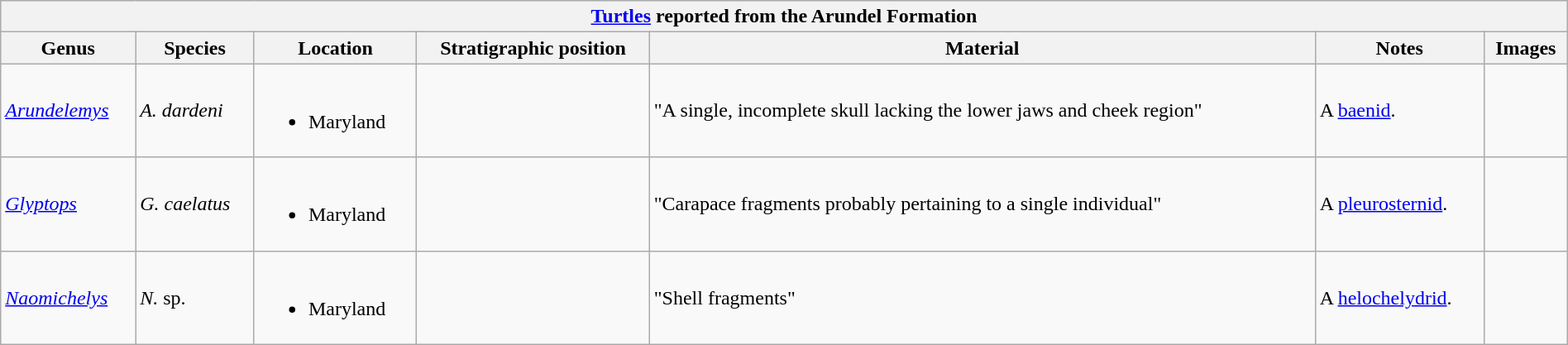<table class="wikitable" align="center" width="100%">
<tr>
<th colspan="7" align="center"><strong><a href='#'>Turtles</a> reported from the Arundel Formation</strong></th>
</tr>
<tr>
<th>Genus</th>
<th>Species</th>
<th>Location</th>
<th>Stratigraphic position</th>
<th>Material</th>
<th>Notes</th>
<th>Images</th>
</tr>
<tr>
<td><em><a href='#'>Arundelemys</a></em></td>
<td><em>A. dardeni</em></td>
<td><br><ul><li>Maryland</li></ul></td>
<td></td>
<td>"A single, incomplete skull lacking the lower jaws and cheek region"</td>
<td>A <a href='#'>baenid</a>.</td>
<td></td>
</tr>
<tr>
<td><em><a href='#'>Glyptops</a></em></td>
<td><em>G. caelatus</em></td>
<td><br><ul><li>Maryland</li></ul></td>
<td></td>
<td>"Carapace fragments probably pertaining to a single individual"</td>
<td>A <a href='#'>pleurosternid</a>.</td>
<td></td>
</tr>
<tr>
<td><em><a href='#'>Naomichelys</a></em></td>
<td><em>N.</em> sp.</td>
<td><br><ul><li>Maryland</li></ul></td>
<td></td>
<td>"Shell fragments"</td>
<td>A <a href='#'>helochelydrid</a>.</td>
<td></td>
</tr>
</table>
